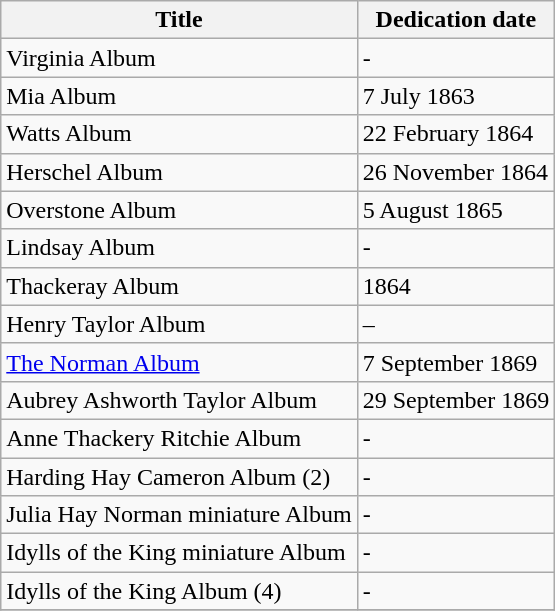<table class="wikitable">
<tr>
<th>Title</th>
<th>Dedication date</th>
</tr>
<tr>
<td>Virginia Album</td>
<td>-</td>
</tr>
<tr>
<td>Mia Album</td>
<td>7 July 1863</td>
</tr>
<tr>
<td>Watts Album</td>
<td>22 February 1864</td>
</tr>
<tr>
<td>Herschel Album</td>
<td>26 November 1864</td>
</tr>
<tr>
<td>Overstone Album</td>
<td>5 August 1865</td>
</tr>
<tr>
<td>Lindsay Album</td>
<td>-</td>
</tr>
<tr>
<td>Thackeray Album</td>
<td>1864</td>
</tr>
<tr>
<td>Henry Taylor Album</td>
<td>–</td>
</tr>
<tr>
<td><a href='#'>The Norman Album</a></td>
<td>7 September 1869</td>
</tr>
<tr>
<td>Aubrey Ashworth Taylor Album</td>
<td>29 September 1869</td>
</tr>
<tr>
<td>Anne Thackery Ritchie Album</td>
<td>-</td>
</tr>
<tr>
<td>Harding Hay Cameron Album (2)</td>
<td>-</td>
</tr>
<tr>
<td>Julia Hay Norman miniature Album</td>
<td>-</td>
</tr>
<tr>
<td>Idylls of the King miniature Album</td>
<td>-</td>
</tr>
<tr>
<td>Idylls of the King Album (4)</td>
<td>-</td>
</tr>
<tr>
</tr>
</table>
